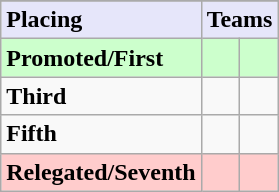<table class=wikitable>
<tr>
</tr>
<tr style="background: #E6E6FA;">
<td><strong>Placing</strong></td>
<td colspan=2 style="text-align:center"><strong>Teams</strong></td>
</tr>
<tr style="background: #ccffcc;">
<td><strong>Promoted/First</strong></td>
<td><strong></strong></td>
<td><strong></strong></td>
</tr>
<tr>
<td><strong>Third</strong></td>
<td></td>
<td></td>
</tr>
<tr>
<td><strong>Fifth</strong></td>
<td></td>
<td></td>
</tr>
<tr style="background: #ffcccc;">
<td><strong>Relegated/Seventh</strong></td>
<td><em></em></td>
<td><em></em></td>
</tr>
</table>
